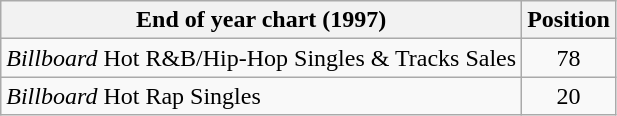<table class="wikitable sortable">
<tr>
<th align="left">End of year chart (1997)</th>
<th align="center">Position</th>
</tr>
<tr>
<td><em>Billboard</em> Hot R&B/Hip-Hop Singles & Tracks Sales</td>
<td align="center">78</td>
</tr>
<tr>
<td><em>Billboard</em> Hot Rap Singles</td>
<td align="center">20</td>
</tr>
</table>
